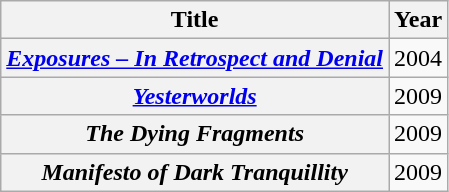<table class="wikitable plainrowheaders">
<tr>
<th scope="col">Title</th>
<th scope="col">Year</th>
</tr>
<tr>
<th scope="row"><em><a href='#'>Exposures – In Retrospect and Denial</a></em></th>
<td>2004</td>
</tr>
<tr>
<th scope="row"><em><a href='#'>Yesterworlds</a></em></th>
<td>2009</td>
</tr>
<tr>
<th scope="row"><em>The Dying Fragments</em></th>
<td>2009</td>
</tr>
<tr>
<th scope="row"><em>Manifesto of Dark Tranquillity</em></th>
<td>2009</td>
</tr>
</table>
